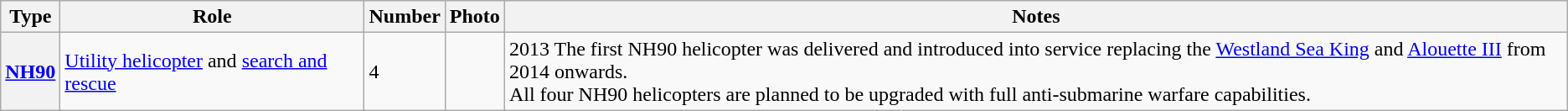<table class="wikitable">
<tr>
<th>Type</th>
<th>Role</th>
<th>Number</th>
<th>Photo</th>
<th>Notes</th>
</tr>
<tr>
<th><a href='#'><strong>NH90</strong></a></th>
<td><a href='#'>Utility helicopter</a> and <a href='#'>search and rescue</a></td>
<td>4</td>
<td></td>
<td>2013 The first NH90 helicopter was delivered and introduced into service replacing the <a href='#'>Westland Sea King</a> and <a href='#'>Alouette III</a> from 2014 onwards.<br>All four NH90 helicopters are planned to be upgraded with full anti-submarine warfare capabilities.</td>
</tr>
</table>
